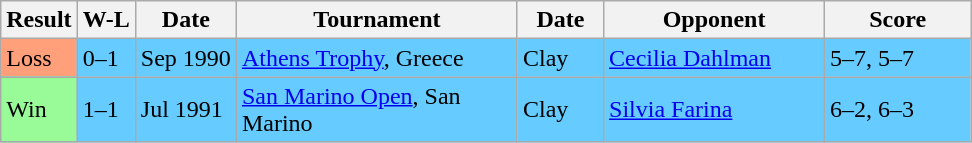<table class="sortable wikitable">
<tr>
<th>Result</th>
<th>W-L</th>
<th style="width:60px">Date</th>
<th style="width:180px">Tournament</th>
<th style="width:50px">Date</th>
<th style="width:140px">Opponent</th>
<th style="width:90px" class="unsortable">Score</th>
</tr>
<tr style="background:#66ccff;">
<td style="background:#ffa07a;">Loss</td>
<td>0–1</td>
<td>Sep 1990</td>
<td><a href='#'>Athens Trophy</a>, Greece</td>
<td>Clay</td>
<td> <a href='#'>Cecilia Dahlman</a></td>
<td>5–7, 5–7</td>
</tr>
<tr bgcolor="#66CCFF">
<td style="background:#98fb98;">Win</td>
<td>1–1</td>
<td>Jul 1991</td>
<td><a href='#'>San Marino Open</a>, San Marino</td>
<td>Clay</td>
<td> <a href='#'>Silvia Farina</a></td>
<td>6–2, 6–3</td>
</tr>
</table>
